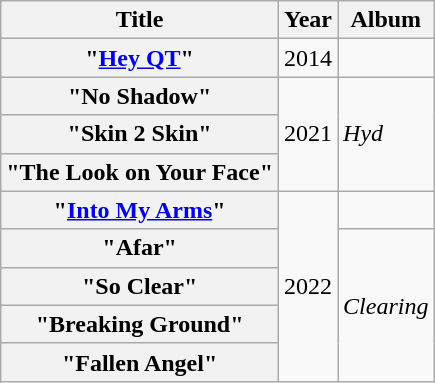<table class="wikitable plainrowheaders">
<tr>
<th scope="col">Title</th>
<th scope="col">Year</th>
<th scope="col">Album</th>
</tr>
<tr>
<th scope="row">"<a href='#'>Hey QT</a>"<br></th>
<td>2014</td>
<td></td>
</tr>
<tr>
<th scope="row">"No Shadow"</th>
<td rowspan="3">2021</td>
<td rowspan="3"><em>Hyd</em></td>
</tr>
<tr>
<th scope="row">"Skin 2 Skin"</th>
</tr>
<tr>
<th scope="row">"The Look on Your Face"</th>
</tr>
<tr>
<th scope="row">"<a href='#'>Into My Arms</a>"</th>
<td rowspan="5">2022</td>
<td></td>
</tr>
<tr>
<th scope="row">"Afar"</th>
<td rowspan="4"><em>Clearing</em></td>
</tr>
<tr>
<th scope="row">"So Clear"</th>
</tr>
<tr>
<th scope="row">"Breaking Ground"</th>
</tr>
<tr>
<th scope="row">"Fallen Angel"</th>
</tr>
</table>
